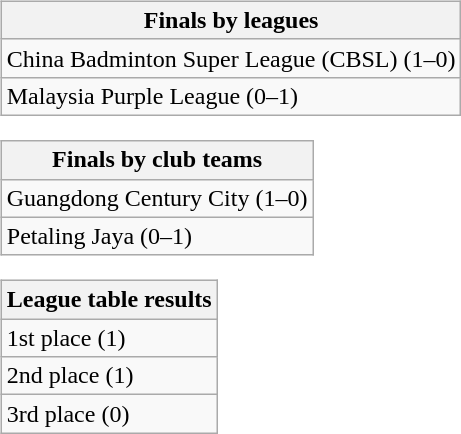<table>
<tr valign=top>
<td><br><table class=wikitable>
<tr>
<th>Finals by leagues</th>
</tr>
<tr>
<td>China Badminton Super League (CBSL) (1–0)</td>
</tr>
<tr>
<td>Malaysia Purple League (0–1)</td>
</tr>
</table>
<table class=wikitable>
<tr>
<th>Finals by club teams</th>
</tr>
<tr>
<td>Guangdong Century City (1–0)</td>
</tr>
<tr>
<td>Petaling Jaya (0–1)</td>
</tr>
</table>
<table class=wikitable>
<tr>
<th>League table results</th>
</tr>
<tr>
<td>1st place (1)</td>
</tr>
<tr>
<td>2nd place (1)</td>
</tr>
<tr>
<td>3rd place (0)</td>
</tr>
</table>
</td>
</tr>
</table>
